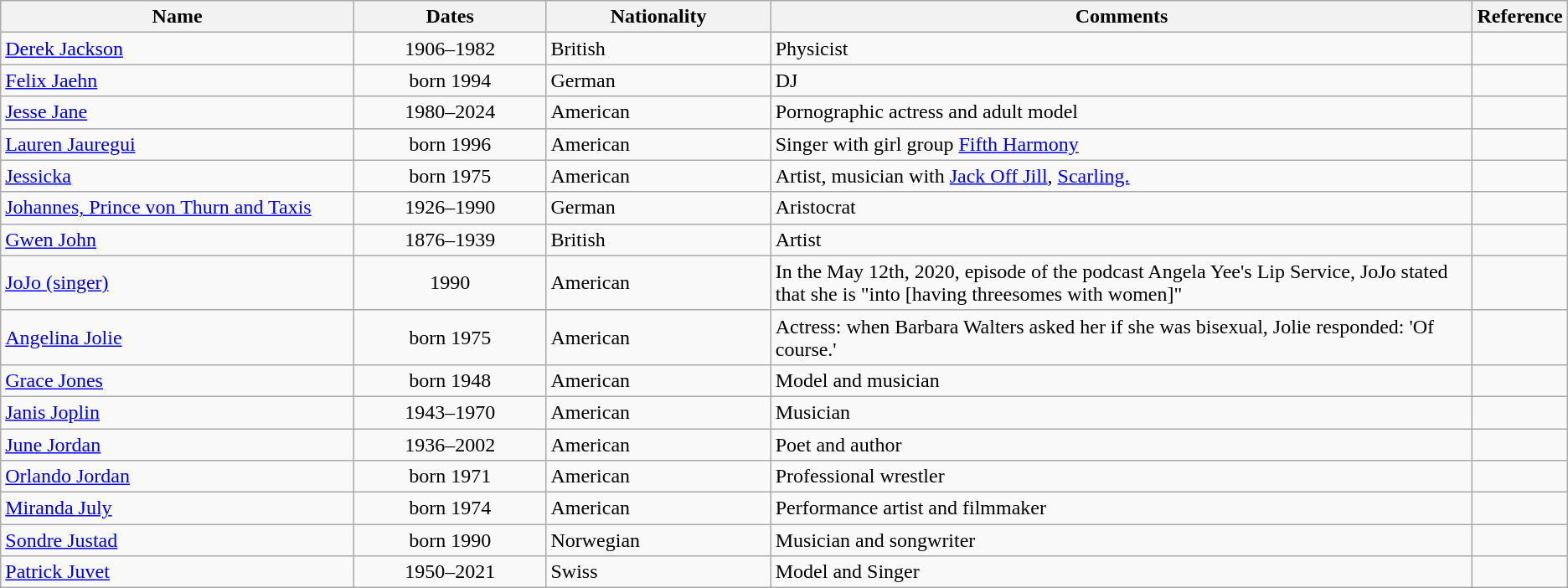<table class="wikitable sortable plainrowheaders">
<tr>
<th style="width:24%;">Name</th>
<th style="width:13%;">Dates</th>
<th style="width:15%;">Nationality</th>
<th style="width:50%;">Comments</th>
<th style="width:3%;">Reference</th>
</tr>
<tr>
<td><a href='#'>Derek Jackson</a></td>
<td align=center>1906–1982</td>
<td>British</td>
<td>Physicist</td>
<td></td>
</tr>
<tr>
<td><a href='#'>Felix Jaehn</a></td>
<td align=center>born 1994</td>
<td>German</td>
<td>DJ</td>
<td></td>
</tr>
<tr>
<td><a href='#'>Jesse Jane</a></td>
<td align=center>1980–2024</td>
<td>American</td>
<td>Pornographic actress and adult model</td>
<td></td>
</tr>
<tr>
<td><a href='#'>Lauren Jauregui</a></td>
<td align=center>born 1996</td>
<td>American</td>
<td>Singer with girl group <a href='#'>Fifth Harmony</a></td>
<td></td>
</tr>
<tr>
<td><a href='#'>Jessicka</a></td>
<td align=center>born 1975</td>
<td>American</td>
<td>Artist, musician with <a href='#'>Jack Off Jill</a>, <a href='#'>Scarling.</a></td>
<td></td>
</tr>
<tr>
<td><a href='#'>Johannes, Prince von Thurn and Taxis</a></td>
<td align=center>1926–1990</td>
<td>German</td>
<td>Aristocrat</td>
<td></td>
</tr>
<tr>
<td><a href='#'>Gwen John</a></td>
<td align=center>1876–1939</td>
<td>British</td>
<td>Artist</td>
<td></td>
</tr>
<tr>
<td><a href='#'>JoJo (singer)</a></td>
<td align=center>1990</td>
<td>American</td>
<td>In the May 12th, 2020, episode of the podcast Angela Yee's Lip Service, JoJo stated that she is "into [having threesomes with women]"</td>
<td></td>
</tr>
<tr>
<td><a href='#'>Angelina Jolie</a></td>
<td align=center>born 1975</td>
<td>American</td>
<td>Actress: when Barbara Walters asked her if she was bisexual, Jolie responded: 'Of course.'</td>
<td></td>
</tr>
<tr>
<td><a href='#'>Grace Jones</a></td>
<td align=center>born 1948</td>
<td>American</td>
<td>Model and musician</td>
<td></td>
</tr>
<tr>
<td><a href='#'>Janis Joplin</a></td>
<td align=center>1943–1970</td>
<td>American</td>
<td>Musician</td>
<td></td>
</tr>
<tr>
<td><a href='#'>June Jordan</a></td>
<td align=center>1936–2002</td>
<td>American</td>
<td>Poet and author</td>
<td></td>
</tr>
<tr>
<td><a href='#'>Orlando Jordan</a></td>
<td align=center>born 1971</td>
<td>American</td>
<td>Professional wrestler</td>
<td></td>
</tr>
<tr>
<td><a href='#'>Miranda July</a></td>
<td align=center>born 1974</td>
<td>American</td>
<td>Performance artist and filmmaker</td>
<td></td>
</tr>
<tr>
<td><a href='#'>Sondre Justad</a></td>
<td align=center>born 1990</td>
<td>Norwegian</td>
<td>Musician and songwriter</td>
<td></td>
</tr>
<tr>
<td><a href='#'>Patrick Juvet</a></td>
<td align=center>1950–2021</td>
<td>Swiss</td>
<td>Model and Singer</td>
<td></td>
</tr>
</table>
